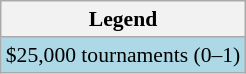<table class=wikitable style=font-size:90%>
<tr>
<th>Legend</th>
</tr>
<tr bgcolor=lightblue>
<td>$25,000 tournaments (0–1)</td>
</tr>
</table>
